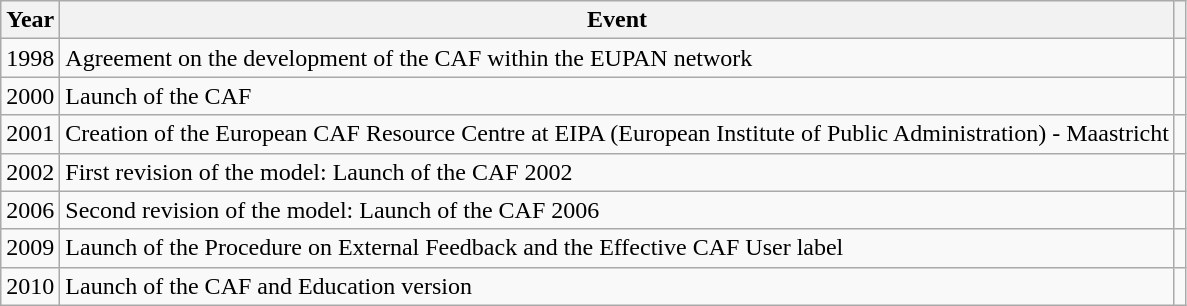<table class="wikitable">
<tr>
<th>Year</th>
<th>Event</th>
<th></th>
</tr>
<tr>
<td>1998</td>
<td>Agreement on the development of the CAF within the EUPAN network</td>
<td></td>
</tr>
<tr>
<td>2000</td>
<td>Launch of the CAF</td>
<td></td>
</tr>
<tr>
<td>2001</td>
<td>Creation of the European CAF Resource Centre at EIPA (European Institute of Public Administration) - Maastricht</td>
<td></td>
</tr>
<tr>
<td>2002</td>
<td>First revision of the model: Launch of the CAF 2002</td>
<td></td>
</tr>
<tr>
<td>2006</td>
<td>Second revision of the model: Launch of the CAF 2006</td>
<td></td>
</tr>
<tr>
<td>2009</td>
<td>Launch of the Procedure on External Feedback and the Effective CAF User label</td>
<td></td>
</tr>
<tr>
<td>2010</td>
<td>Launch of the CAF and Education version</td>
<td></td>
</tr>
</table>
